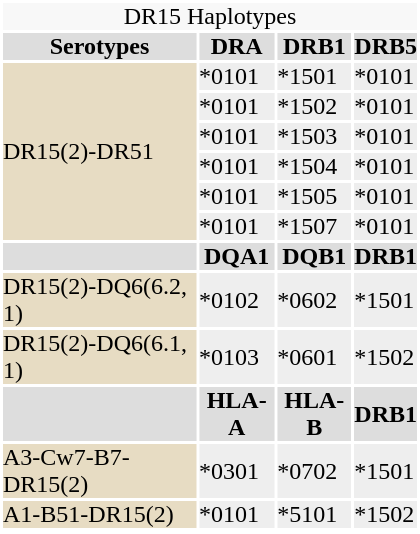<table id="drugInfoBox" style="float: right; clear: right; margin: 0 0 0.5em 1em; background: #ffffff;" class="toccolours" border=0 cellpadding=0 align=left width="280px">
<tr style="background:#f8f8f8">
<td align="center" colspan="4"><div>DR15 Haplotypes</div></td>
</tr>
<tr style="background:#f8f8f8">
<th bgcolor="#dddddd">Serotypes</th>
<th bgcolor="#dddddd">DRA</th>
<th bgcolor="#dddddd">DRB1</th>
<th bgcolor="#dddddd">DRB5</th>
</tr>
<tr style="background:#f8f8f8">
<td rowspan = "6" bgcolor="#e7dcc3">DR15(2)-DR51</td>
<td bgcolor="#eeeeee">*0101</td>
<td bgcolor="#eeeeee">*1501</td>
<td bgcolor="#eeeeee">*0101</td>
</tr>
<tr style="background:#f8f8f8">
<td bgcolor="#eeeeee">*0101</td>
<td bgcolor="#eeeeee">*1502</td>
<td bgcolor="#eeeeee">*0101</td>
</tr>
<tr style="background:#f8f8f8">
<td bgcolor="#eeeeee">*0101</td>
<td bgcolor="#eeeeee">*1503</td>
<td bgcolor="#eeeeee">*0101</td>
</tr>
<tr style="background:#f8f8f8">
<td bgcolor="#eeeeee">*0101</td>
<td bgcolor="#eeeeee">*1504</td>
<td bgcolor="#eeeeee">*0101</td>
</tr>
<tr style="background:#f8f8f8">
<td bgcolor="#eeeeee">*0101</td>
<td bgcolor="#eeeeee">*1505</td>
<td bgcolor="#eeeeee">*0101</td>
</tr>
<tr style="background:#f8f8f8">
<td bgcolor="#eeeeee">*0101</td>
<td bgcolor="#eeeeee">*1507</td>
<td bgcolor="#eeeeee">*0101</td>
</tr>
<tr style="background:#f8f8f8">
<td bgcolor="#dddddd"></td>
<th bgcolor="#dddddd">DQA1</th>
<th bgcolor="#dddddd">DQB1</th>
<th bgcolor="#dddddd">DRB1</th>
</tr>
<tr>
<td bgcolor="#e7dcc3">DR15(2)-DQ6(6.2, 1)</td>
<td bgcolor="#eeeeee">*0102</td>
<td bgcolor="#eeeeee">*0602</td>
<td bgcolor="#eeeeee">*1501</td>
</tr>
<tr>
<td bgcolor="#e7dcc3">DR15(2)-DQ6(6.1, 1)</td>
<td bgcolor="#eeeeee">*0103</td>
<td bgcolor="#eeeeee">*0601</td>
<td bgcolor="#eeeeee">*1502</td>
</tr>
<tr style="background:#f8f8f8">
<td bgcolor="#dddddd"></td>
<th bgcolor="#dddddd">HLA-A</th>
<th bgcolor="#dddddd">HLA-B</th>
<th bgcolor="#dddddd">DRB1</th>
</tr>
<tr>
<td bgcolor="#e7dcc3">A3-Cw7-B7-DR15(2)</td>
<td bgcolor="#eeeeee">*0301</td>
<td bgcolor="#eeeeee">*0702</td>
<td bgcolor="#eeeeee">*1501</td>
</tr>
<tr>
<td bgcolor="#e7dcc3">A1-B51-DR15(2)</td>
<td bgcolor="#eeeeee">*0101</td>
<td bgcolor="#eeeeee">*5101</td>
<td bgcolor="#eeeeee">*1502</td>
</tr>
<tr>
</tr>
</table>
